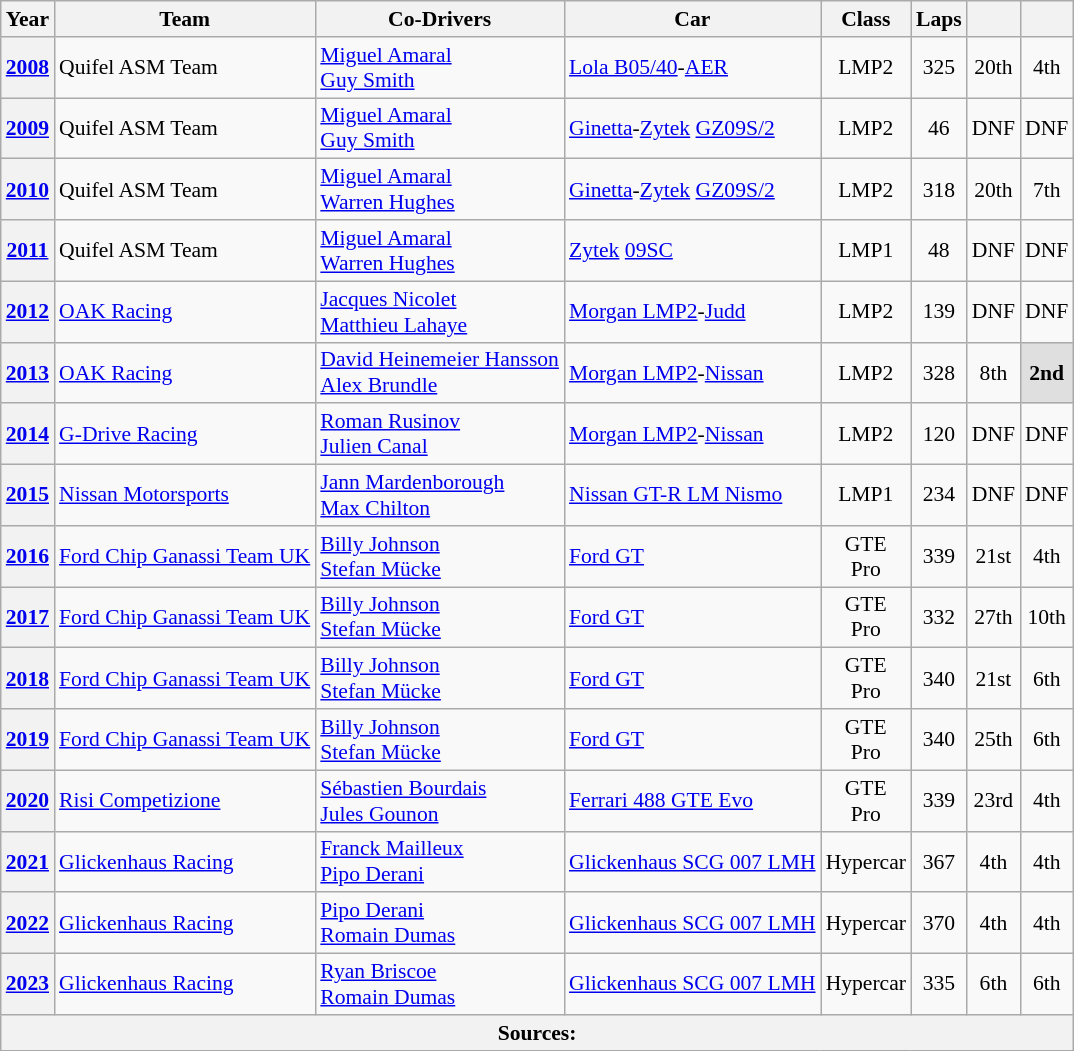<table class="wikitable" style="text-align:center; font-size:90%">
<tr>
<th>Year</th>
<th>Team</th>
<th>Co-Drivers</th>
<th>Car</th>
<th>Class</th>
<th>Laps</th>
<th></th>
<th></th>
</tr>
<tr>
<th><a href='#'>2008</a></th>
<td align="left"> Quifel ASM Team</td>
<td align="left"> <a href='#'>Miguel Amaral</a><br> <a href='#'>Guy Smith</a></td>
<td align="left"><a href='#'>Lola B05/40</a>-<a href='#'>AER</a></td>
<td>LMP2</td>
<td>325</td>
<td>20th</td>
<td>4th</td>
</tr>
<tr>
<th><a href='#'>2009</a></th>
<td align="left"> Quifel ASM Team</td>
<td align="left"> <a href='#'>Miguel Amaral</a><br> <a href='#'>Guy Smith</a></td>
<td align="left"><a href='#'>Ginetta</a>-<a href='#'>Zytek</a> <a href='#'>GZ09S/2</a></td>
<td>LMP2</td>
<td>46</td>
<td>DNF</td>
<td>DNF</td>
</tr>
<tr>
<th><a href='#'>2010</a></th>
<td align="left"> Quifel ASM Team</td>
<td align="left"> <a href='#'>Miguel Amaral</a><br> <a href='#'>Warren Hughes</a></td>
<td align="left"><a href='#'>Ginetta</a>-<a href='#'>Zytek</a> <a href='#'>GZ09S/2</a></td>
<td>LMP2</td>
<td>318</td>
<td>20th</td>
<td>7th</td>
</tr>
<tr>
<th><a href='#'>2011</a></th>
<td align="left"> Quifel ASM Team</td>
<td align="left"> <a href='#'>Miguel Amaral</a><br> <a href='#'>Warren Hughes</a></td>
<td align="left"><a href='#'>Zytek</a> <a href='#'>09SC</a></td>
<td>LMP1</td>
<td>48</td>
<td>DNF</td>
<td>DNF</td>
</tr>
<tr>
<th><a href='#'>2012</a></th>
<td align="left"> <a href='#'>OAK Racing</a></td>
<td align="left"> <a href='#'>Jacques Nicolet</a><br> <a href='#'>Matthieu Lahaye</a></td>
<td align="left"><a href='#'>Morgan LMP2</a>-<a href='#'>Judd</a></td>
<td>LMP2</td>
<td>139</td>
<td>DNF</td>
<td>DNF</td>
</tr>
<tr>
<th><a href='#'>2013</a></th>
<td align="left"> <a href='#'>OAK Racing</a></td>
<td align="left" nowrap> <a href='#'>David Heinemeier Hansson</a><br> <a href='#'>Alex Brundle</a></td>
<td align="left"><a href='#'>Morgan LMP2</a>-<a href='#'>Nissan</a></td>
<td>LMP2</td>
<td>328</td>
<td>8th</td>
<td style="background:#DFDFDF;"><strong>2nd</strong></td>
</tr>
<tr>
<th><a href='#'>2014</a></th>
<td align="left"> <a href='#'>G-Drive Racing</a></td>
<td align="left"> <a href='#'>Roman Rusinov</a><br> <a href='#'>Julien Canal</a></td>
<td align="left"><a href='#'>Morgan LMP2</a>-<a href='#'>Nissan</a></td>
<td>LMP2</td>
<td>120</td>
<td>DNF</td>
<td>DNF</td>
</tr>
<tr>
<th><a href='#'>2015</a></th>
<td align="left"> <a href='#'>Nissan Motorsports</a></td>
<td align="left"> <a href='#'>Jann Mardenborough</a><br> <a href='#'>Max Chilton</a></td>
<td align="left"><a href='#'>Nissan GT-R LM Nismo</a></td>
<td>LMP1</td>
<td>234</td>
<td>DNF</td>
<td>DNF</td>
</tr>
<tr>
<th><a href='#'>2016</a></th>
<td align="left" nowrap> <a href='#'>Ford Chip Ganassi Team UK</a></td>
<td align="left"> <a href='#'>Billy Johnson</a><br> <a href='#'>Stefan Mücke</a></td>
<td align="left"><a href='#'>Ford GT</a></td>
<td>GTE<br>Pro</td>
<td>339</td>
<td>21st</td>
<td>4th</td>
</tr>
<tr>
<th><a href='#'>2017</a></th>
<td align="left"> <a href='#'>Ford Chip Ganassi Team UK</a></td>
<td align="left"> <a href='#'>Billy Johnson</a><br> <a href='#'>Stefan Mücke</a></td>
<td align="left"><a href='#'>Ford GT</a></td>
<td>GTE<br>Pro</td>
<td>332</td>
<td>27th</td>
<td>10th</td>
</tr>
<tr>
<th><a href='#'>2018</a></th>
<td align="left"> <a href='#'>Ford Chip Ganassi Team UK</a></td>
<td align="left"> <a href='#'>Billy Johnson</a><br> <a href='#'>Stefan Mücke</a></td>
<td align="left"><a href='#'>Ford GT</a></td>
<td>GTE<br>Pro</td>
<td>340</td>
<td>21st</td>
<td>6th</td>
</tr>
<tr>
<th><a href='#'>2019</a></th>
<td align="left"> <a href='#'>Ford Chip Ganassi Team UK</a></td>
<td align="left"> <a href='#'>Billy Johnson</a><br> <a href='#'>Stefan Mücke</a></td>
<td align="left"><a href='#'>Ford GT</a></td>
<td>GTE<br>Pro</td>
<td>340</td>
<td>25th</td>
<td>6th</td>
</tr>
<tr>
<th><a href='#'>2020</a></th>
<td align="left"> <a href='#'>Risi Competizione</a></td>
<td align="left"> <a href='#'>Sébastien Bourdais</a><br> <a href='#'>Jules Gounon</a></td>
<td align="left"><a href='#'>Ferrari 488 GTE Evo</a></td>
<td>GTE<br>Pro</td>
<td>339</td>
<td>23rd</td>
<td>4th</td>
</tr>
<tr>
<th><a href='#'>2021</a></th>
<td align="left"> <a href='#'>Glickenhaus Racing</a></td>
<td align="left"> <a href='#'>Franck Mailleux</a><br> <a href='#'>Pipo Derani</a></td>
<td align="left"><a href='#'>Glickenhaus SCG 007 LMH</a></td>
<td>Hypercar</td>
<td>367</td>
<td>4th</td>
<td>4th</td>
</tr>
<tr>
<th><a href='#'>2022</a></th>
<td align="left"> <a href='#'>Glickenhaus Racing</a></td>
<td align="left"> <a href='#'>Pipo Derani</a><br> <a href='#'>Romain Dumas</a></td>
<td align="left"><a href='#'>Glickenhaus SCG 007 LMH</a></td>
<td>Hypercar</td>
<td>370</td>
<td>4th</td>
<td>4th</td>
</tr>
<tr>
<th><a href='#'>2023</a></th>
<td align="left"> <a href='#'>Glickenhaus Racing</a></td>
<td align="left"> <a href='#'>Ryan Briscoe</a><br> <a href='#'>Romain Dumas</a></td>
<td align="left" nowrap><a href='#'>Glickenhaus SCG 007 LMH</a></td>
<td>Hypercar</td>
<td>335</td>
<td>6th</td>
<td>6th</td>
</tr>
<tr>
<th colspan="8">Sources:</th>
</tr>
</table>
